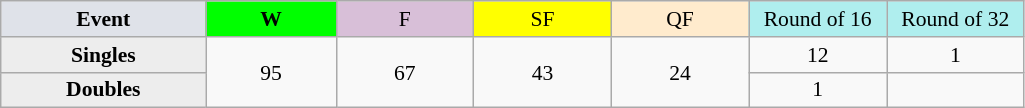<table class=wikitable style=font-size:90%;text-align:center>
<tr>
<td style="width:130px; background:#dfe2e9;"><strong>Event</strong></td>
<td style="width:80px; background:lime;"><strong>W</strong></td>
<td style="width:85px; background:thistle;">F</td>
<td style="width:85px; background:#ff0;">SF</td>
<td style="width:85px; background:#ffebcd;">QF</td>
<td style="width:85px; background:#afeeee;">Round of 16</td>
<td style="width:85px; background:#afeeee;">Round of 32</td>
</tr>
<tr>
<th style="background:#ededed;">Singles</th>
<td rowspan=2>95</td>
<td rowspan=2>67</td>
<td rowspan=2>43</td>
<td rowspan=2>24</td>
<td>12</td>
<td>1</td>
</tr>
<tr>
<th style="background:#ededed;">Doubles</th>
<td>1</td>
<td></td>
</tr>
</table>
